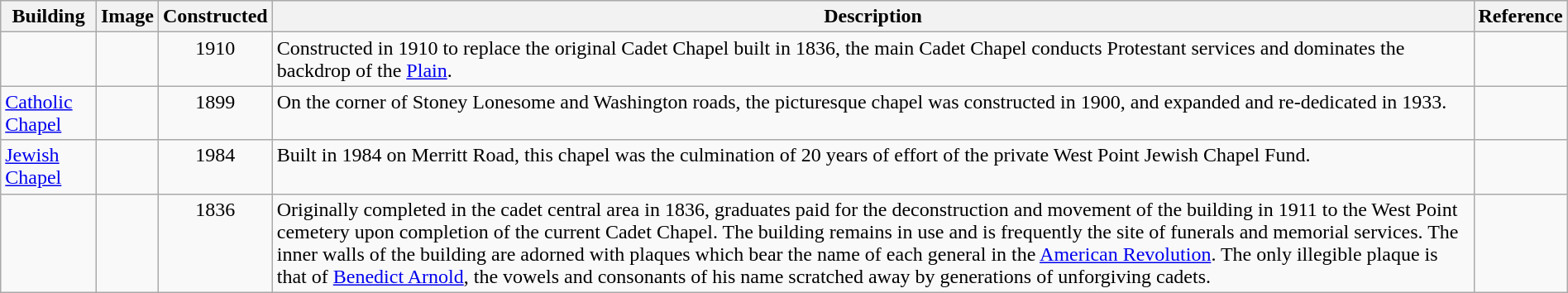<table class="wikitable sortable" style="width:100%">
<tr>
<th width="*">Building</th>
<th width="*" class="unsortable">Image</th>
<th width="*">Constructed</th>
<th width="*" class="unsortable">Description</th>
<th wdith="*" class="unsortable">Reference</th>
</tr>
<tr valign="top">
<td></td>
<td align="center"></td>
<td align="center">1910</td>
<td>Constructed in 1910 to replace the original Cadet Chapel built in 1836, the main Cadet Chapel conducts Protestant services and dominates the backdrop of the <a href='#'>Plain</a>.</td>
<td align="center"></td>
</tr>
<tr valign="top">
<td><a href='#'>Catholic Chapel</a></td>
<td align="center"></td>
<td align="center">1899</td>
<td>On the corner of Stoney Lonesome and Washington roads, the picturesque chapel was constructed in 1900, and expanded and re-dedicated in 1933.</td>
<td align="center"></td>
</tr>
<tr valign="top">
<td><a href='#'>Jewish Chapel</a></td>
<td align="center"></td>
<td align="center">1984</td>
<td>Built in 1984 on Merritt Road, this chapel was the culmination of 20 years of effort of the private West Point Jewish Chapel Fund.</td>
<td align="center"></td>
</tr>
<tr valign="top">
<td></td>
<td align="center"></td>
<td align="center">1836</td>
<td>Originally completed in the cadet central area in 1836, graduates paid for the deconstruction and movement of the building in 1911 to the West Point cemetery upon completion of the current Cadet Chapel. The building remains in use and is frequently the site of funerals and memorial services. The inner walls of the building are adorned with plaques which bear the name of each general in the <a href='#'>American Revolution</a>. The only illegible plaque is that of <a href='#'>Benedict Arnold</a>, the vowels and consonants of his name scratched away by generations of unforgiving cadets.</td>
<td align="center"></td>
</tr>
</table>
